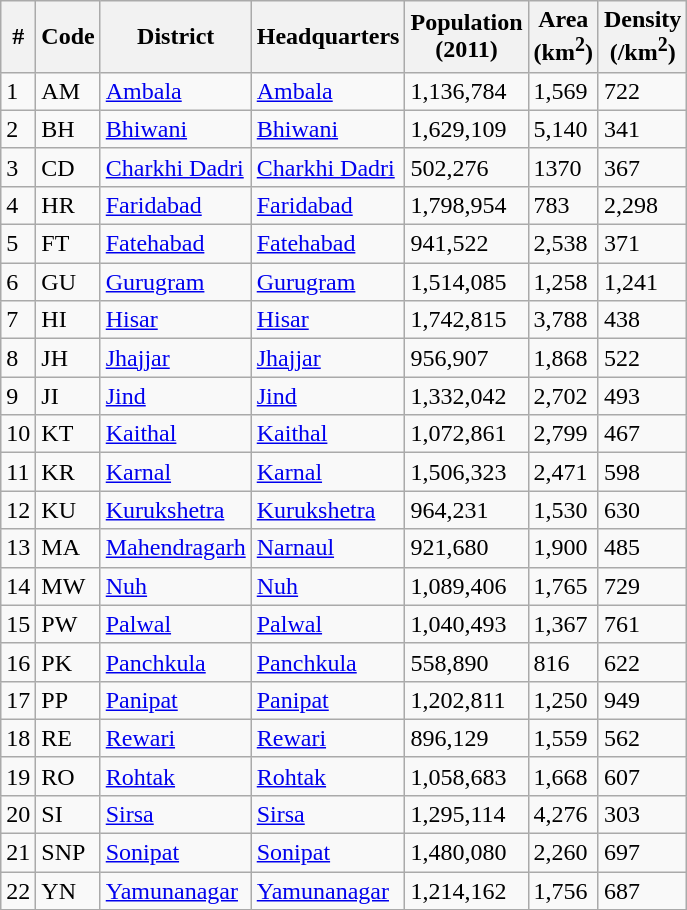<table class="wikitable sortable">
<tr>
<th>#</th>
<th>Code</th>
<th>District</th>
<th>Headquarters</th>
<th>Population <br>(2011)</th>
<th>Area <br>(km<sup>2</sup>)</th>
<th>Density <br>(/km<sup>2</sup>)</th>
</tr>
<tr>
<td>1</td>
<td>AM</td>
<td><a href='#'>Ambala</a></td>
<td><a href='#'>Ambala</a></td>
<td> 1,136,784</td>
<td> 1,569</td>
<td> 722</td>
</tr>
<tr>
<td>2</td>
<td>BH</td>
<td><a href='#'>Bhiwani</a></td>
<td><a href='#'>Bhiwani</a></td>
<td> 1,629,109</td>
<td> 5,140</td>
<td> 341</td>
</tr>
<tr>
<td>3</td>
<td>CD</td>
<td><a href='#'>Charkhi Dadri</a></td>
<td><a href='#'>Charkhi Dadri</a></td>
<td> 502,276</td>
<td> 1370</td>
<td> 367</td>
</tr>
<tr>
<td>4</td>
<td>HR</td>
<td><a href='#'>Faridabad</a></td>
<td><a href='#'>Faridabad</a></td>
<td> 1,798,954</td>
<td> 783</td>
<td> 2,298</td>
</tr>
<tr>
<td>5</td>
<td>FT</td>
<td><a href='#'>Fatehabad</a></td>
<td><a href='#'>Fatehabad</a></td>
<td> 941,522</td>
<td> 2,538</td>
<td> 371</td>
</tr>
<tr>
<td>6</td>
<td>GU</td>
<td><a href='#'>Gurugram</a></td>
<td><a href='#'>Gurugram</a></td>
<td> 1,514,085</td>
<td> 1,258</td>
<td> 1,241</td>
</tr>
<tr>
<td>7</td>
<td>HI</td>
<td><a href='#'>Hisar</a></td>
<td><a href='#'>Hisar</a></td>
<td> 1,742,815</td>
<td> 3,788</td>
<td> 438</td>
</tr>
<tr>
<td>8</td>
<td>JH</td>
<td><a href='#'>Jhajjar</a></td>
<td><a href='#'>Jhajjar</a></td>
<td> 956,907</td>
<td> 1,868</td>
<td> 522</td>
</tr>
<tr>
<td>9</td>
<td>JI</td>
<td><a href='#'>Jind</a></td>
<td><a href='#'>Jind</a></td>
<td> 1,332,042</td>
<td> 2,702</td>
<td> 493</td>
</tr>
<tr>
<td>10</td>
<td>KT</td>
<td><a href='#'>Kaithal</a></td>
<td><a href='#'>Kaithal</a></td>
<td> 1,072,861</td>
<td> 2,799</td>
<td> 467</td>
</tr>
<tr>
<td>11</td>
<td>KR</td>
<td><a href='#'>Karnal</a></td>
<td><a href='#'>Karnal</a></td>
<td> 1,506,323</td>
<td> 2,471</td>
<td> 598</td>
</tr>
<tr>
<td>12</td>
<td>KU</td>
<td><a href='#'>Kurukshetra</a></td>
<td><a href='#'>Kurukshetra</a></td>
<td> 964,231</td>
<td> 1,530</td>
<td> 630</td>
</tr>
<tr>
<td>13</td>
<td>MA</td>
<td><a href='#'>Mahendragarh</a></td>
<td><a href='#'>Narnaul</a></td>
<td> 921,680</td>
<td> 1,900</td>
<td> 485</td>
</tr>
<tr>
<td>14</td>
<td>MW</td>
<td><a href='#'>Nuh</a></td>
<td><a href='#'>Nuh</a></td>
<td> 1,089,406</td>
<td> 1,765</td>
<td> 729</td>
</tr>
<tr>
<td>15</td>
<td>PW</td>
<td><a href='#'>Palwal</a></td>
<td><a href='#'>Palwal</a></td>
<td> 1,040,493</td>
<td> 1,367</td>
<td> 761</td>
</tr>
<tr>
<td>16</td>
<td>PK</td>
<td><a href='#'>Panchkula</a></td>
<td><a href='#'>Panchkula</a></td>
<td> 558,890</td>
<td> 816</td>
<td> 622</td>
</tr>
<tr>
<td>17</td>
<td>PP</td>
<td><a href='#'>Panipat</a></td>
<td><a href='#'>Panipat</a></td>
<td> 1,202,811</td>
<td> 1,250</td>
<td> 949</td>
</tr>
<tr>
<td>18</td>
<td>RE</td>
<td><a href='#'>Rewari</a></td>
<td><a href='#'>Rewari</a></td>
<td> 896,129</td>
<td> 1,559</td>
<td> 562</td>
</tr>
<tr>
<td>19</td>
<td>RO</td>
<td><a href='#'>Rohtak</a></td>
<td><a href='#'>Rohtak</a></td>
<td> 1,058,683</td>
<td> 1,668</td>
<td> 607</td>
</tr>
<tr>
<td>20</td>
<td>SI</td>
<td><a href='#'>Sirsa</a></td>
<td><a href='#'>Sirsa</a></td>
<td> 1,295,114</td>
<td> 4,276</td>
<td> 303</td>
</tr>
<tr>
<td>21</td>
<td>SNP</td>
<td><a href='#'>Sonipat</a></td>
<td><a href='#'>Sonipat</a></td>
<td> 1,480,080</td>
<td> 2,260</td>
<td> 697</td>
</tr>
<tr>
<td>22</td>
<td>YN</td>
<td><a href='#'>Yamunanagar</a></td>
<td><a href='#'>Yamunanagar</a></td>
<td> 1,214,162</td>
<td> 1,756</td>
<td> 687</td>
</tr>
<tr>
</tr>
</table>
